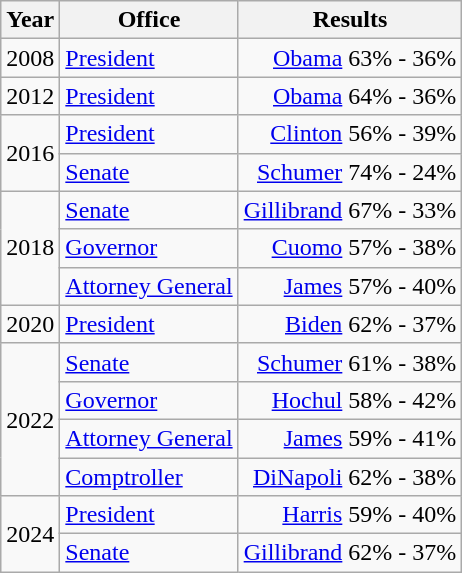<table class=wikitable>
<tr>
<th>Year</th>
<th>Office</th>
<th>Results</th>
</tr>
<tr>
<td>2008</td>
<td><a href='#'>President</a></td>
<td align="right" ><a href='#'>Obama</a> 63% - 36%</td>
</tr>
<tr>
<td>2012</td>
<td><a href='#'>President</a></td>
<td align="right" ><a href='#'>Obama</a> 64% - 36%</td>
</tr>
<tr>
<td rowspan=2>2016</td>
<td><a href='#'>President</a></td>
<td align="right" ><a href='#'>Clinton</a> 56% - 39%</td>
</tr>
<tr>
<td><a href='#'>Senate</a></td>
<td align="right" ><a href='#'>Schumer</a> 74% - 24%</td>
</tr>
<tr>
<td rowspan=3>2018</td>
<td><a href='#'>Senate</a></td>
<td align="right" ><a href='#'>Gillibrand</a> 67% - 33%</td>
</tr>
<tr>
<td><a href='#'>Governor</a></td>
<td align="right" ><a href='#'>Cuomo</a> 57% - 38%</td>
</tr>
<tr>
<td><a href='#'>Attorney General</a></td>
<td align="right" ><a href='#'>James</a> 57% - 40%</td>
</tr>
<tr>
<td>2020</td>
<td><a href='#'>President</a></td>
<td align="right" ><a href='#'>Biden</a> 62% - 37%</td>
</tr>
<tr>
<td rowspan=4>2022</td>
<td><a href='#'>Senate</a></td>
<td align="right" ><a href='#'>Schumer</a> 61% - 38%</td>
</tr>
<tr>
<td><a href='#'>Governor</a></td>
<td align="right" ><a href='#'>Hochul</a> 58% - 42%</td>
</tr>
<tr>
<td><a href='#'>Attorney General</a></td>
<td align="right" ><a href='#'>James</a> 59% - 41%</td>
</tr>
<tr>
<td><a href='#'>Comptroller</a></td>
<td align="right" ><a href='#'>DiNapoli</a> 62% - 38%</td>
</tr>
<tr>
<td rowspan=2>2024</td>
<td><a href='#'>President</a></td>
<td align="right" ><a href='#'>Harris</a> 59% - 40%</td>
</tr>
<tr>
<td><a href='#'>Senate</a></td>
<td align="right" ><a href='#'>Gillibrand</a> 62% - 37%</td>
</tr>
</table>
